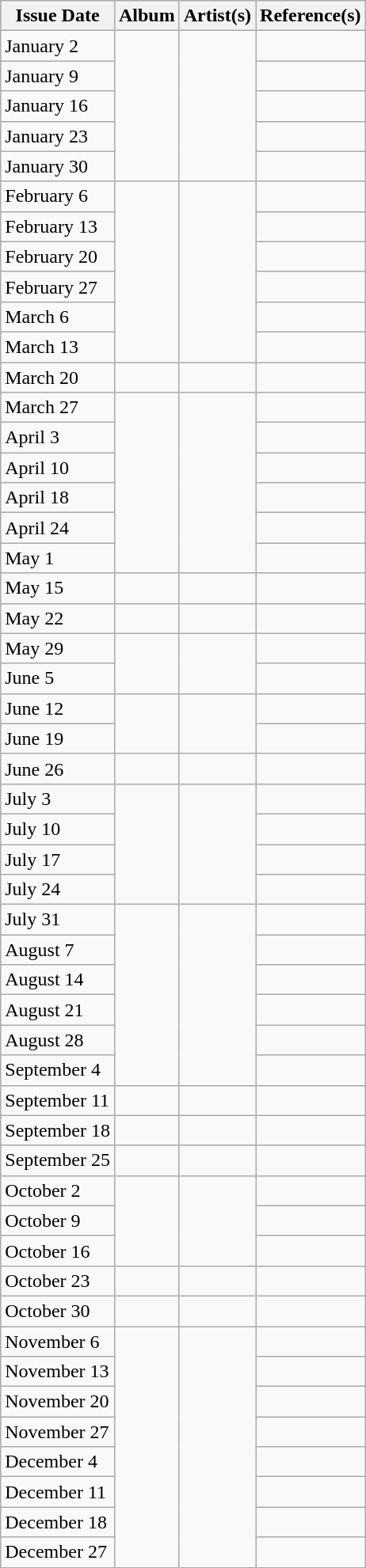<table class="wikitable">
<tr>
<th style="text-align: center;">Issue Date</th>
<th style="text-align: center;">Album</th>
<th style="text-align: center;">Artist(s)</th>
<th style="text-align: center;">Reference(s)</th>
</tr>
<tr>
<td>January 2</td>
<td rowspan=5><em>  </em></td>
<td rowspan=5></td>
<td></td>
</tr>
<tr>
<td>January 9</td>
<td></td>
</tr>
<tr>
<td>January 16</td>
<td></td>
</tr>
<tr>
<td>January 23</td>
<td></td>
</tr>
<tr>
<td>January 30</td>
<td></td>
</tr>
<tr>
<td>February 6</td>
<td rowspan=6><em>  </em></td>
<td rowspan=6></td>
<td></td>
</tr>
<tr>
<td>February 13</td>
<td></td>
</tr>
<tr>
<td>February 20</td>
<td></td>
</tr>
<tr>
<td>February 27</td>
<td></td>
</tr>
<tr>
<td>March 6</td>
<td></td>
</tr>
<tr>
<td>March 13</td>
<td></td>
</tr>
<tr>
<td>March 20</td>
<td rowspan=1><em>  </em></td>
<td rowspan=1></td>
<td></td>
</tr>
<tr>
<td>March 27</td>
<td rowspan=6><em>  </em></td>
<td rowspan=6></td>
<td></td>
</tr>
<tr>
<td>April 3</td>
<td></td>
</tr>
<tr>
<td>April 10</td>
<td></td>
</tr>
<tr>
<td>April 18</td>
<td></td>
</tr>
<tr>
<td>April 24</td>
<td></td>
</tr>
<tr>
<td>May 1</td>
<td></td>
</tr>
<tr>
<td>May 15</td>
<td rowspan=1><em>  </em></td>
<td rowspan=1></td>
<td></td>
</tr>
<tr>
<td>May 22</td>
<td rowspan=1><em>  </em></td>
<td rowspan=1></td>
<td></td>
</tr>
<tr>
<td>May 29</td>
<td rowspan=2><em>  </em></td>
<td rowspan=2></td>
<td></td>
</tr>
<tr>
<td>June 5</td>
<td></td>
</tr>
<tr>
<td>June 12</td>
<td rowspan=2><em>  </em></td>
<td rowspan=2></td>
<td></td>
</tr>
<tr>
<td>June 19</td>
<td></td>
</tr>
<tr>
<td>June 26</td>
<td rowspan=1><em>  </em></td>
<td rowspan=1></td>
<td></td>
</tr>
<tr>
<td>July 3</td>
<td rowspan=4><em>  </em></td>
<td rowspan=4></td>
<td></td>
</tr>
<tr>
<td>July 10</td>
<td></td>
</tr>
<tr>
<td>July 17</td>
<td></td>
</tr>
<tr>
<td>July 24</td>
<td></td>
</tr>
<tr>
<td>July 31</td>
<td rowspan=6><em>  </em></td>
<td rowspan=6></td>
<td></td>
</tr>
<tr>
<td>August 7</td>
<td></td>
</tr>
<tr>
<td>August 14</td>
<td></td>
</tr>
<tr>
<td>August 21</td>
<td></td>
</tr>
<tr>
<td>August 28</td>
<td></td>
</tr>
<tr>
<td>September 4</td>
<td></td>
</tr>
<tr>
<td>September 11</td>
<td rowspan=1><em>  </em></td>
<td rowspan=1></td>
<td></td>
</tr>
<tr>
<td>September 18</td>
<td rowspan=1><em>  </em></td>
<td rowspan=1></td>
<td></td>
</tr>
<tr>
<td>September 25</td>
<td rowspan=1><em>  </em></td>
<td rowspan=1></td>
<td></td>
</tr>
<tr>
<td>October 2</td>
<td rowspan=3><em>  </em></td>
<td rowspan=3></td>
<td></td>
</tr>
<tr>
<td>October 9</td>
<td></td>
</tr>
<tr>
<td>October 16</td>
<td></td>
</tr>
<tr>
<td>October 23</td>
<td rowspan=1><em>  </em></td>
<td rowspan=1></td>
<td></td>
</tr>
<tr>
<td>October 30</td>
<td rowspan=1><em>  </em></td>
<td rowspan=1></td>
<td></td>
</tr>
<tr>
<td>November 6</td>
<td rowspan=8><em>  </em></td>
<td rowspan=8></td>
<td></td>
</tr>
<tr>
<td>November 13</td>
<td></td>
</tr>
<tr>
<td>November 20</td>
<td></td>
</tr>
<tr>
<td>November 27</td>
<td></td>
</tr>
<tr>
<td>December 4</td>
<td></td>
</tr>
<tr>
<td>December 11</td>
<td></td>
</tr>
<tr>
<td>December 18</td>
<td></td>
</tr>
<tr>
<td>December 27</td>
<td></td>
</tr>
</table>
